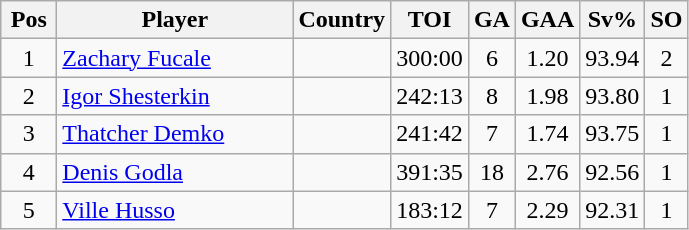<table class="wikitable sortable" style="text-align: center;">
<tr>
<th width=30>Pos</th>
<th width=150>Player</th>
<th>Country</th>
<th width=20>TOI</th>
<th width=20>GA</th>
<th width=20>GAA</th>
<th width=20>Sv%</th>
<th width=20>SO</th>
</tr>
<tr>
<td>1</td>
<td align=left><a href='#'>Zachary Fucale</a></td>
<td align=left></td>
<td>300:00</td>
<td>6</td>
<td>1.20</td>
<td>93.94</td>
<td>2</td>
</tr>
<tr>
<td>2</td>
<td align=left><a href='#'>Igor Shesterkin</a></td>
<td align=left></td>
<td>242:13</td>
<td>8</td>
<td>1.98</td>
<td>93.80</td>
<td>1</td>
</tr>
<tr>
<td>3</td>
<td align=left><a href='#'>Thatcher Demko</a></td>
<td align=left></td>
<td>241:42</td>
<td>7</td>
<td>1.74</td>
<td>93.75</td>
<td>1</td>
</tr>
<tr>
<td>4</td>
<td align=left><a href='#'>Denis Godla</a></td>
<td align=left></td>
<td>391:35</td>
<td>18</td>
<td>2.76</td>
<td>92.56</td>
<td>1</td>
</tr>
<tr>
<td>5</td>
<td align=left><a href='#'>Ville Husso</a></td>
<td align=left></td>
<td>183:12</td>
<td>7</td>
<td>2.29</td>
<td>92.31</td>
<td>1</td>
</tr>
</table>
